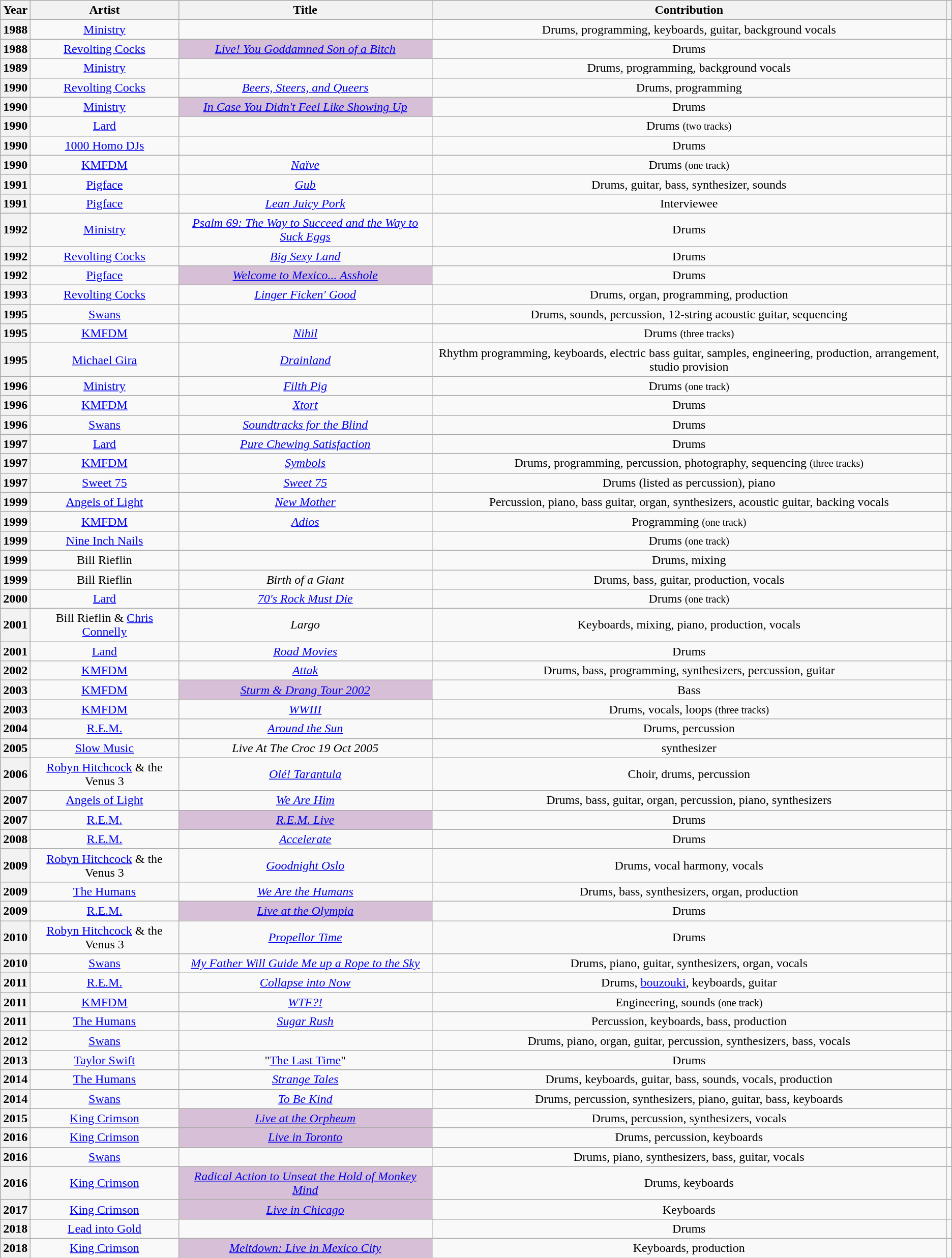<table class="wikitable sortable plainrowheaders" style="text-align:center;">
<tr>
<th scope="col">Year</th>
<th scope="col">Artist</th>
<th scope="col">Title</th>
<th scope="col" class="unsortable">Contribution</th>
<th scope="col" class="unsortable"></th>
</tr>
<tr>
<th scope="row">1988</th>
<td><a href='#'>Ministry</a></td>
<td></td>
<td>Drums, programming, keyboards, guitar, background vocals</td>
<td></td>
</tr>
<tr>
<th scope="row">1988</th>
<td><a href='#'>Revolting Cocks</a></td>
<td style="background:thistle;"><em><a href='#'>Live! You Goddamned Son of a Bitch</a></em> </td>
<td>Drums</td>
<td></td>
</tr>
<tr>
<th scope="row">1989</th>
<td><a href='#'>Ministry</a></td>
<td></td>
<td>Drums, programming, background vocals</td>
<td></td>
</tr>
<tr>
<th scope="row">1990</th>
<td><a href='#'>Revolting Cocks</a></td>
<td><em><a href='#'>Beers, Steers, and Queers</a></em></td>
<td>Drums, programming</td>
<td></td>
</tr>
<tr>
<th scope="row">1990</th>
<td><a href='#'>Ministry</a></td>
<td style="background:thistle;"><em><a href='#'>In Case You Didn't Feel Like Showing Up</a></em> </td>
<td>Drums</td>
<td></td>
</tr>
<tr>
<th scope="row">1990</th>
<td><a href='#'>Lard</a></td>
<td></td>
<td>Drums <small>(two tracks)</small></td>
<td></td>
</tr>
<tr>
<th scope="row">1990</th>
<td><a href='#'>1000 Homo DJs</a></td>
<td></td>
<td>Drums</td>
<td></td>
</tr>
<tr>
<th scope="row">1990</th>
<td><a href='#'>KMFDM</a></td>
<td><em><a href='#'>Naïve</a></em></td>
<td>Drums <small>(one track)</small></td>
<td></td>
</tr>
<tr>
<th scope="row">1991</th>
<td><a href='#'>Pigface</a></td>
<td><em><a href='#'>Gub</a></em></td>
<td>Drums, guitar, bass, synthesizer, sounds</td>
<td></td>
</tr>
<tr>
<th scope="row">1991</th>
<td><a href='#'>Pigface</a></td>
<td><em><a href='#'>Lean Juicy Pork</a></em></td>
<td>Interviewee</td>
<td></td>
</tr>
<tr>
<th scope="row">1992</th>
<td><a href='#'>Ministry</a></td>
<td><em><a href='#'>Psalm 69: The Way to Succeed and the Way to Suck Eggs</a></em></td>
<td>Drums</td>
<td></td>
</tr>
<tr>
<th scope="row">1992</th>
<td><a href='#'>Revolting Cocks</a></td>
<td><em><a href='#'>Big Sexy Land</a></em></td>
<td>Drums</td>
<td></td>
</tr>
<tr>
<th scope="row">1992</th>
<td><a href='#'>Pigface</a></td>
<td style="background:thistle;"><em><a href='#'>Welcome to Mexico... Asshole</a></em> </td>
<td>Drums</td>
<td></td>
</tr>
<tr>
<th scope="row">1993</th>
<td><a href='#'>Revolting Cocks</a></td>
<td><em><a href='#'>Linger Ficken' Good</a></em></td>
<td>Drums, organ, programming, production</td>
<td></td>
</tr>
<tr>
<th scope="row">1995</th>
<td><a href='#'>Swans</a></td>
<td></td>
<td>Drums, sounds, percussion, 12-string acoustic guitar, sequencing</td>
<td></td>
</tr>
<tr>
<th scope="row">1995</th>
<td><a href='#'>KMFDM</a></td>
<td><em><a href='#'>Nihil</a></em></td>
<td>Drums <small>(three tracks)</small></td>
<td></td>
</tr>
<tr>
<th scope="row">1995</th>
<td><a href='#'>Michael Gira</a></td>
<td><em><a href='#'>Drainland</a></em></td>
<td>Rhythm programming, keyboards, electric bass guitar, samples, engineering, production, arrangement, studio provision</td>
<td></td>
</tr>
<tr>
<th scope="row">1996</th>
<td><a href='#'>Ministry</a></td>
<td><em><a href='#'>Filth Pig</a></em></td>
<td>Drums <small>(one track)</small></td>
<td></td>
</tr>
<tr>
<th scope="row">1996</th>
<td><a href='#'>KMFDM</a></td>
<td><em><a href='#'>Xtort</a></em></td>
<td>Drums</td>
<td></td>
</tr>
<tr>
<th scope="row">1996</th>
<td><a href='#'>Swans</a></td>
<td><em><a href='#'>Soundtracks for the Blind</a></em></td>
<td>Drums</td>
<td></td>
</tr>
<tr>
<th scope="row">1997</th>
<td><a href='#'>Lard</a></td>
<td><em><a href='#'>Pure Chewing Satisfaction</a></em></td>
<td>Drums</td>
<td></td>
</tr>
<tr>
<th scope="row">1997</th>
<td><a href='#'>KMFDM</a></td>
<td><em><a href='#'>Symbols</a></em></td>
<td>Drums, programming, percussion, photography, sequencing <small>(three tracks)</small></td>
<td></td>
</tr>
<tr>
<th scope="row">1997</th>
<td><a href='#'>Sweet 75</a></td>
<td><em><a href='#'>Sweet 75</a></em></td>
<td>Drums (listed as percussion), piano</td>
<td></td>
</tr>
<tr>
<th scope="row">1999</th>
<td><a href='#'>Angels of Light</a></td>
<td><em><a href='#'>New Mother</a></em></td>
<td>Percussion, piano, bass guitar, organ, synthesizers, acoustic guitar, backing vocals</td>
<td></td>
</tr>
<tr>
<th scope="row">1999</th>
<td><a href='#'>KMFDM</a></td>
<td><em><a href='#'>Adios</a></em></td>
<td>Programming <small>(one track)</small></td>
<td></td>
</tr>
<tr>
<th scope="row">1999</th>
<td><a href='#'>Nine Inch Nails</a></td>
<td></td>
<td>Drums <small>(one track)</small></td>
<td></td>
</tr>
<tr>
<th scope="row">1999</th>
<td>Bill Rieflin</td>
<td></td>
<td>Drums, mixing</td>
<td></td>
</tr>
<tr>
<th scope="row">1999</th>
<td>Bill Rieflin</td>
<td><em>Birth of a Giant</em></td>
<td>Drums, bass, guitar, production, vocals</td>
<td></td>
</tr>
<tr>
<th scope="row">2000</th>
<td><a href='#'>Lard</a></td>
<td><em><a href='#'>70's Rock Must Die</a></em></td>
<td>Drums <small>(one track)</small></td>
<td></td>
</tr>
<tr>
<th scope="row">2001</th>
<td>Bill Rieflin & <a href='#'>Chris Connelly</a></td>
<td><em>Largo</em></td>
<td>Keyboards, mixing, piano, production, vocals</td>
<td></td>
</tr>
<tr>
<th scope="row">2001</th>
<td><a href='#'>Land</a></td>
<td><em><a href='#'>Road Movies</a></em></td>
<td>Drums</td>
<td></td>
</tr>
<tr>
<th scope="row">2002</th>
<td><a href='#'>KMFDM</a></td>
<td><em><a href='#'>Attak</a></em></td>
<td>Drums, bass, programming, synthesizers, percussion, guitar</td>
<td></td>
</tr>
<tr>
<th scope="row">2003</th>
<td><a href='#'>KMFDM</a></td>
<td style="background:thistle;"><em><a href='#'>Sturm & Drang Tour 2002</a></em> </td>
<td>Bass</td>
<td></td>
</tr>
<tr>
<th scope="row">2003</th>
<td><a href='#'>KMFDM</a></td>
<td><em><a href='#'>WWIII</a></em></td>
<td>Drums, vocals, loops <small>(three tracks)</small></td>
<td></td>
</tr>
<tr>
<th scope="row">2004</th>
<td><a href='#'>R.E.M.</a></td>
<td><em><a href='#'>Around the Sun</a></em></td>
<td>Drums, percussion</td>
<td></td>
</tr>
<tr>
<th scope="row">2005</th>
<td><a href='#'>Slow Music</a></td>
<td><em>Live At The Croc 19 Oct 2005</em></td>
<td>synthesizer</td>
<td></td>
</tr>
<tr>
<th scope="row">2006</th>
<td><a href='#'>Robyn Hitchcock</a> & the Venus 3</td>
<td><em><a href='#'>Olé! Tarantula</a></em></td>
<td>Choir, drums, percussion</td>
<td></td>
</tr>
<tr>
<th scope="row">2007</th>
<td><a href='#'>Angels of Light</a></td>
<td><em><a href='#'>We Are Him</a></em></td>
<td>Drums, bass, guitar, organ, percussion, piano, synthesizers</td>
<td></td>
</tr>
<tr>
<th scope="row">2007</th>
<td><a href='#'>R.E.M.</a></td>
<td style="background:thistle;"><em><a href='#'>R.E.M. Live</a></em> </td>
<td>Drums</td>
<td></td>
</tr>
<tr>
<th scope="row">2008</th>
<td><a href='#'>R.E.M.</a></td>
<td><em><a href='#'>Accelerate</a></em></td>
<td>Drums</td>
<td></td>
</tr>
<tr>
<th scope="row">2009</th>
<td><a href='#'>Robyn Hitchcock</a> & the Venus 3</td>
<td><em><a href='#'>Goodnight Oslo</a></em></td>
<td>Drums, vocal harmony, vocals</td>
<td></td>
</tr>
<tr>
<th scope="row">2009</th>
<td><a href='#'>The Humans</a></td>
<td><em><a href='#'>We Are the Humans</a></em></td>
<td>Drums, bass, synthesizers, organ, production</td>
<td></td>
</tr>
<tr>
<th scope="row">2009</th>
<td><a href='#'>R.E.M.</a></td>
<td style="background:thistle;"><em><a href='#'>Live at the Olympia</a></em> </td>
<td>Drums</td>
<td></td>
</tr>
<tr>
<th scope="row">2010</th>
<td><a href='#'>Robyn Hitchcock</a> & the Venus 3</td>
<td><em><a href='#'>Propellor Time</a></em></td>
<td>Drums</td>
<td></td>
</tr>
<tr>
<th scope="row">2010</th>
<td><a href='#'>Swans</a></td>
<td><em><a href='#'>My Father Will Guide Me up a Rope to the Sky</a></em></td>
<td>Drums, piano, guitar, synthesizers, organ, vocals</td>
<td></td>
</tr>
<tr>
<th scope="row">2011</th>
<td><a href='#'>R.E.M.</a></td>
<td><em><a href='#'>Collapse into Now</a></em></td>
<td>Drums, <a href='#'>bouzouki</a>, keyboards, guitar</td>
<td></td>
</tr>
<tr>
<th scope="row">2011</th>
<td><a href='#'>KMFDM</a></td>
<td><em><a href='#'>WTF?!</a></em></td>
<td>Engineering, sounds <small>(one track)</small></td>
<td></td>
</tr>
<tr>
<th scope="row">2011</th>
<td><a href='#'>The Humans</a></td>
<td><em><a href='#'>Sugar Rush</a></em></td>
<td>Percussion, keyboards, bass, production</td>
<td></td>
</tr>
<tr>
<th scope="row">2012</th>
<td><a href='#'>Swans</a></td>
<td></td>
<td>Drums, piano, organ, guitar, percussion, synthesizers, bass, vocals</td>
<td></td>
</tr>
<tr>
<th scope="row">2013</th>
<td><a href='#'>Taylor Swift</a></td>
<td>"<a href='#'>The Last Time</a>"</td>
<td>Drums</td>
<td></td>
</tr>
<tr>
<th scope="row">2014</th>
<td><a href='#'>The Humans</a></td>
<td><em><a href='#'>Strange Tales</a></em></td>
<td>Drums, keyboards, guitar, bass, sounds, vocals, production</td>
<td></td>
</tr>
<tr>
<th scope="row">2014</th>
<td><a href='#'>Swans</a></td>
<td><em><a href='#'>To Be Kind</a></em></td>
<td>Drums, percussion, synthesizers, piano, guitar, bass, keyboards</td>
<td></td>
</tr>
<tr>
<th scope="row">2015</th>
<td><a href='#'>King Crimson</a></td>
<td style="background:thistle;"><em><a href='#'>Live at the Orpheum</a></em> </td>
<td>Drums, percussion, synthesizers, vocals</td>
<td></td>
</tr>
<tr>
<th scope="row">2016</th>
<td><a href='#'>King Crimson</a></td>
<td style="background:thistle;"><em><a href='#'>Live in Toronto</a></em> </td>
<td>Drums, percussion, keyboards</td>
<td></td>
</tr>
<tr>
<th scope="row">2016</th>
<td><a href='#'>Swans</a></td>
<td></td>
<td>Drums, piano, synthesizers, bass, guitar, vocals</td>
<td></td>
</tr>
<tr>
<th scope="row">2016</th>
<td><a href='#'>King Crimson</a></td>
<td style="background:thistle;"><em><a href='#'>Radical Action to Unseat the Hold of Monkey Mind</a></em> </td>
<td>Drums, keyboards</td>
<td></td>
</tr>
<tr>
<th scope="row">2017</th>
<td><a href='#'>King Crimson</a></td>
<td style="background:thistle;"><em><a href='#'>Live in Chicago</a></em> </td>
<td>Keyboards</td>
<td></td>
</tr>
<tr>
<th scope="row">2018</th>
<td><a href='#'>Lead into Gold</a></td>
<td></td>
<td>Drums</td>
<td></td>
</tr>
<tr>
<th scope="row">2018</th>
<td><a href='#'>King Crimson</a></td>
<td style="background:thistle;"><em><a href='#'>Meltdown: Live in Mexico City</a></em> </td>
<td>Keyboards, production</td>
<td></td>
</tr>
</table>
